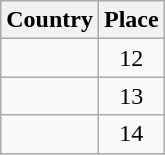<table class="wikitable sortable" style="text-align:center">
<tr>
<th>Country</th>
<th>Place</th>
</tr>
<tr>
<td align=left></td>
<td>12</td>
</tr>
<tr>
<td align=left></td>
<td>13</td>
</tr>
<tr>
<td align=left></td>
<td>14</td>
</tr>
</table>
